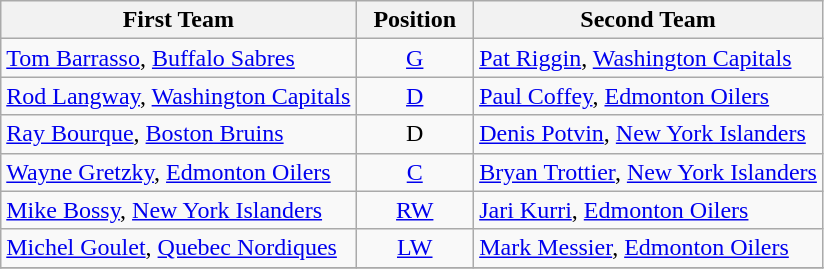<table class="wikitable">
<tr>
<th>First Team</th>
<th>  Position  </th>
<th>Second Team</th>
</tr>
<tr>
<td><a href='#'>Tom Barrasso</a>, <a href='#'>Buffalo Sabres</a></td>
<td align=center><a href='#'>G</a></td>
<td><a href='#'>Pat Riggin</a>, <a href='#'>Washington Capitals</a></td>
</tr>
<tr>
<td><a href='#'>Rod Langway</a>, <a href='#'>Washington Capitals</a></td>
<td align=center><a href='#'>D</a></td>
<td><a href='#'>Paul Coffey</a>, <a href='#'>Edmonton Oilers</a></td>
</tr>
<tr>
<td><a href='#'>Ray Bourque</a>, <a href='#'>Boston Bruins</a></td>
<td align=center>D</td>
<td><a href='#'>Denis Potvin</a>, <a href='#'>New York Islanders</a></td>
</tr>
<tr>
<td><a href='#'>Wayne Gretzky</a>, <a href='#'>Edmonton Oilers</a></td>
<td align=center><a href='#'>C</a></td>
<td><a href='#'>Bryan Trottier</a>, <a href='#'>New York Islanders</a></td>
</tr>
<tr>
<td><a href='#'>Mike Bossy</a>, <a href='#'>New York Islanders</a></td>
<td align=center><a href='#'>RW</a></td>
<td><a href='#'>Jari Kurri</a>, <a href='#'>Edmonton Oilers</a></td>
</tr>
<tr>
<td><a href='#'>Michel Goulet</a>, <a href='#'>Quebec Nordiques</a></td>
<td align=center><a href='#'>LW</a></td>
<td><a href='#'>Mark Messier</a>, <a href='#'>Edmonton Oilers</a></td>
</tr>
<tr>
</tr>
</table>
